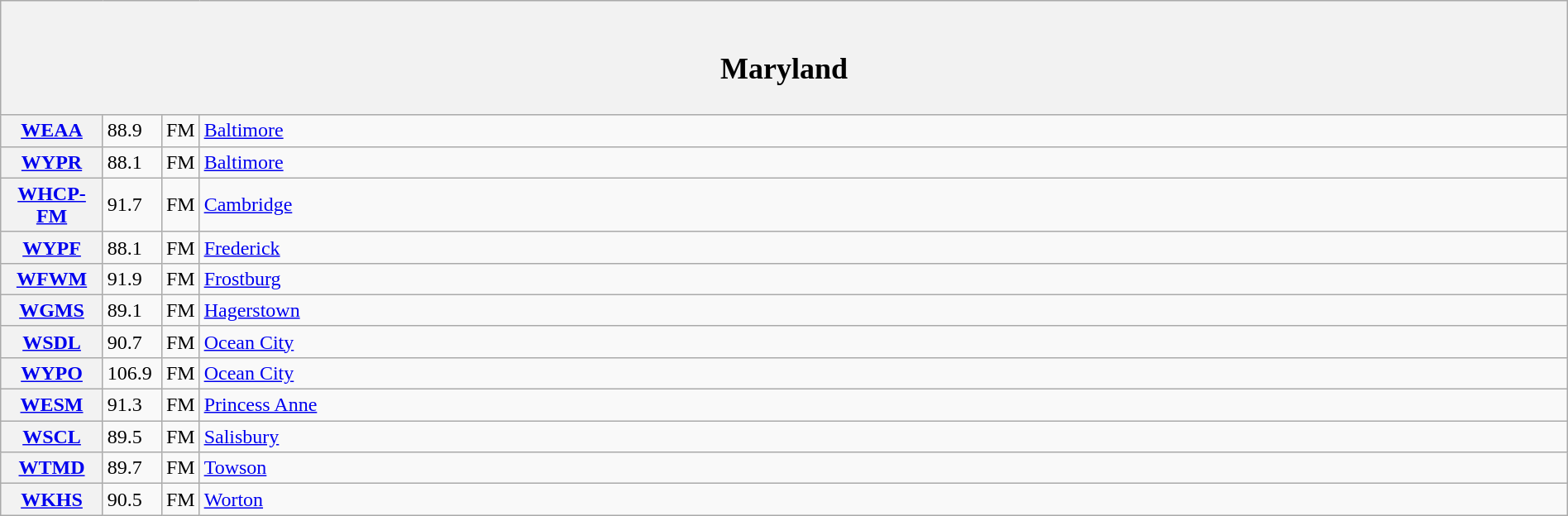<table class="wikitable mw-collapsible" style="width:100%">
<tr>
<th scope="col" colspan="4"><br><h2>Maryland</h2></th>
</tr>
<tr>
<th scope="row" style="width: 75px;"><a href='#'>WEAA</a></th>
<td style="width: 40px;">88.9</td>
<td style="width: 21px;">FM</td>
<td><a href='#'>Baltimore</a></td>
</tr>
<tr>
<th scope="row"><a href='#'>WYPR</a></th>
<td>88.1</td>
<td>FM</td>
<td><a href='#'>Baltimore</a></td>
</tr>
<tr>
<th scope="row"><a href='#'>WHCP-FM</a></th>
<td>91.7</td>
<td>FM</td>
<td><a href='#'>Cambridge</a></td>
</tr>
<tr>
<th scope="row"><a href='#'>WYPF</a></th>
<td>88.1</td>
<td>FM</td>
<td><a href='#'>Frederick</a></td>
</tr>
<tr>
<th scope="row"><a href='#'>WFWM</a></th>
<td>91.9</td>
<td>FM</td>
<td><a href='#'>Frostburg</a></td>
</tr>
<tr>
<th scope="row"><a href='#'>WGMS</a></th>
<td>89.1</td>
<td>FM</td>
<td><a href='#'>Hagerstown</a></td>
</tr>
<tr>
<th scope="row"><a href='#'>WSDL</a></th>
<td>90.7</td>
<td>FM</td>
<td><a href='#'>Ocean City</a></td>
</tr>
<tr>
<th scope="row"><a href='#'>WYPO</a></th>
<td>106.9</td>
<td>FM</td>
<td><a href='#'>Ocean City</a></td>
</tr>
<tr>
<th scope="row"><a href='#'>WESM</a></th>
<td>91.3</td>
<td>FM</td>
<td><a href='#'>Princess Anne</a></td>
</tr>
<tr>
<th scope="row"><a href='#'>WSCL</a></th>
<td>89.5</td>
<td>FM</td>
<td><a href='#'>Salisbury</a></td>
</tr>
<tr>
<th scope="row"><a href='#'>WTMD</a></th>
<td>89.7</td>
<td>FM</td>
<td><a href='#'>Towson</a></td>
</tr>
<tr>
<th scope="row"><a href='#'>WKHS</a></th>
<td>90.5</td>
<td>FM</td>
<td><a href='#'>Worton</a></td>
</tr>
</table>
